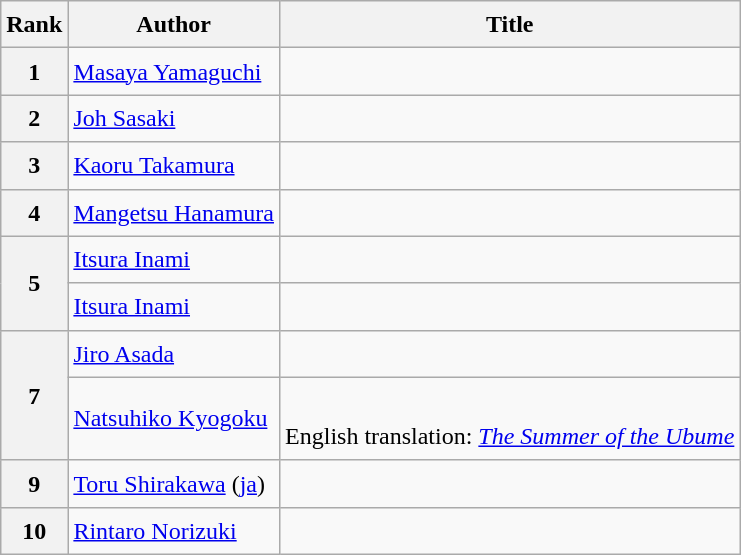<table class="wikitable sortable" style="font-size:1.00em; line-height:1.5em;">
<tr>
<th>Rank</th>
<th>Author</th>
<th>Title</th>
</tr>
<tr>
<th>1</th>
<td><a href='#'>Masaya Yamaguchi</a></td>
<td></td>
</tr>
<tr>
<th>2</th>
<td><a href='#'>Joh Sasaki</a></td>
<td></td>
</tr>
<tr>
<th>3</th>
<td><a href='#'>Kaoru Takamura</a></td>
<td></td>
</tr>
<tr>
<th>4</th>
<td><a href='#'>Mangetsu Hanamura</a></td>
<td></td>
</tr>
<tr>
<th rowspan="2">5</th>
<td><a href='#'>Itsura Inami</a></td>
<td></td>
</tr>
<tr>
<td><a href='#'>Itsura Inami</a></td>
<td></td>
</tr>
<tr>
<th rowspan="2">7</th>
<td><a href='#'>Jiro Asada</a></td>
<td></td>
</tr>
<tr>
<td><a href='#'>Natsuhiko Kyogoku</a></td>
<td><br>English translation: <em><a href='#'>The Summer of the Ubume</a></em></td>
</tr>
<tr>
<th>9</th>
<td><a href='#'>Toru Shirakawa</a> (<a href='#'>ja</a>)</td>
<td></td>
</tr>
<tr>
<th>10</th>
<td><a href='#'>Rintaro Norizuki</a></td>
<td></td>
</tr>
</table>
